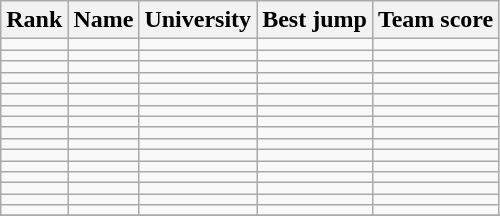<table class="wikitable sortable" style="text-align:center">
<tr>
<th>Rank</th>
<th>Name</th>
<th>University</th>
<th>Best jump</th>
<th>Team score</th>
</tr>
<tr>
<td></td>
<td align=left></td>
<td align="left"></td>
<td><strong></strong></td>
<td></td>
</tr>
<tr>
<td></td>
<td align=left></td>
<td align="left"></td>
<td><strong></strong></td>
<td></td>
</tr>
<tr>
<td></td>
<td align=left></td>
<td align="left"></td>
<td><strong></strong></td>
<td></td>
</tr>
<tr>
<td></td>
<td align=left></td>
<td align="left"></td>
<td><strong></strong></td>
<td></td>
</tr>
<tr>
<td></td>
<td align=left></td>
<td align="left"></td>
<td><strong></strong></td>
<td></td>
</tr>
<tr>
<td></td>
<td align=left></td>
<td align="left"></td>
<td><strong></strong></td>
<td></td>
</tr>
<tr>
<td></td>
<td align=left></td>
<td align="left"></td>
<td><strong></strong></td>
<td></td>
</tr>
<tr>
<td></td>
<td align=left></td>
<td align="left"></td>
<td><strong></strong></td>
<td></td>
</tr>
<tr>
<td></td>
<td align=left></td>
<td align="left"></td>
<td><strong></strong></td>
<td></td>
</tr>
<tr>
<td></td>
<td align=left></td>
<td align="left"></td>
<td><strong></strong></td>
<td></td>
</tr>
<tr>
<td></td>
<td align=left></td>
<td align="left"></td>
<td><strong></strong></td>
<td></td>
</tr>
<tr>
<td></td>
<td align=left></td>
<td align="left"></td>
<td><strong></strong></td>
<td></td>
</tr>
<tr>
<td></td>
<td align=left></td>
<td align="left"></td>
<td><strong></strong></td>
<td></td>
</tr>
<tr>
<td></td>
<td align=left></td>
<td align="left"></td>
<td><strong></strong></td>
<td></td>
</tr>
<tr>
<td></td>
<td align=left></td>
<td align="left"></td>
<td><strong></strong></td>
<td></td>
</tr>
<tr>
<td></td>
<td align=left></td>
<td align="left"></td>
<td><strong></strong></td>
<td></td>
</tr>
<tr>
</tr>
</table>
